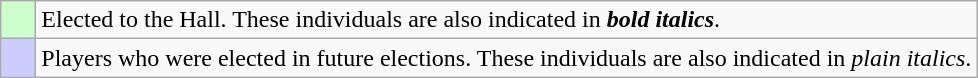<table class="wikitable">
<tr>
<td bgcolor="#ccffcc">    </td>
<td>Elected to the Hall. These individuals are also indicated in <strong><em>bold italics</em></strong>.</td>
</tr>
<tr>
<td bgcolor="#ccccff">    </td>
<td>Players who were elected in future elections. These individuals are also indicated in <em>plain italics</em>.</td>
</tr>
</table>
